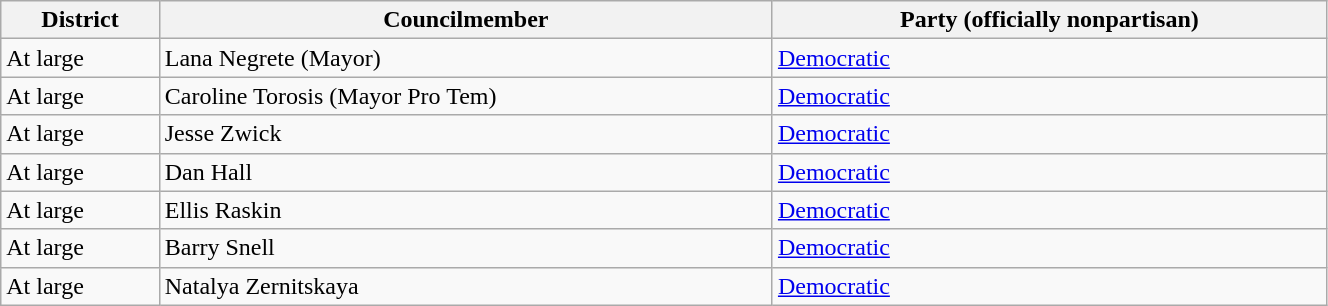<table class="wikitable" width="70%">
<tr>
<th>District</th>
<th>Councilmember</th>
<th>Party (officially nonpartisan)</th>
</tr>
<tr>
<td>At large</td>
<td>Lana Negrete (Mayor)</td>
<td><a href='#'>Democratic</a></td>
</tr>
<tr>
<td>At large</td>
<td>Caroline Torosis (Mayor Pro Tem)</td>
<td><a href='#'>Democratic</a></td>
</tr>
<tr>
<td>At large</td>
<td>Jesse Zwick</td>
<td><a href='#'>Democratic</a></td>
</tr>
<tr>
<td>At large</td>
<td>Dan Hall</td>
<td><a href='#'>Democratic</a></td>
</tr>
<tr>
<td>At large</td>
<td>Ellis Raskin</td>
<td><a href='#'>Democratic</a></td>
</tr>
<tr>
<td>At large</td>
<td>Barry Snell</td>
<td><a href='#'>Democratic</a></td>
</tr>
<tr>
<td>At large</td>
<td>Natalya Zernitskaya</td>
<td><a href='#'>Democratic</a></td>
</tr>
</table>
